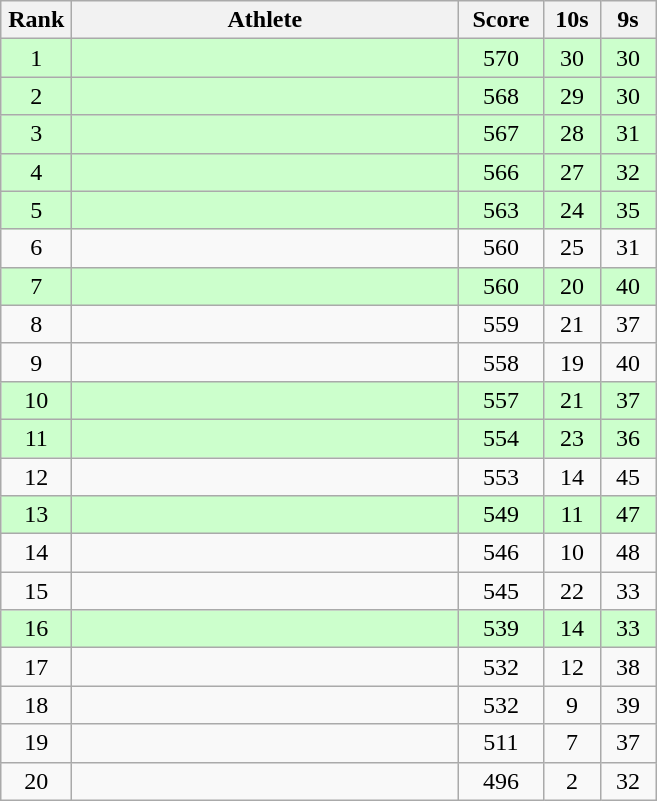<table class=wikitable style="text-align:center">
<tr>
<th width=40>Rank</th>
<th width=250>Athlete</th>
<th width=50>Score</th>
<th width=30>10s</th>
<th width=30>9s</th>
</tr>
<tr bgcolor="ccffcc">
<td>1</td>
<td align=left></td>
<td>570</td>
<td>30</td>
<td>30</td>
</tr>
<tr bgcolor="ccffcc">
<td>2</td>
<td align=left></td>
<td>568</td>
<td>29</td>
<td>30</td>
</tr>
<tr bgcolor="ccffcc">
<td>3</td>
<td align=left></td>
<td>567</td>
<td>28</td>
<td>31</td>
</tr>
<tr bgcolor="ccffcc">
<td>4</td>
<td align=left></td>
<td>566</td>
<td>27</td>
<td>32</td>
</tr>
<tr bgcolor="ccffcc">
<td>5</td>
<td align=left></td>
<td>563</td>
<td>24</td>
<td>35</td>
</tr>
<tr>
<td>6</td>
<td align=left></td>
<td>560</td>
<td>25</td>
<td>31</td>
</tr>
<tr bgcolor="ccffcc">
<td>7</td>
<td align=left></td>
<td>560</td>
<td>20</td>
<td>40</td>
</tr>
<tr>
<td>8</td>
<td align=left></td>
<td>559</td>
<td>21</td>
<td>37</td>
</tr>
<tr>
<td>9</td>
<td align=left></td>
<td>558</td>
<td>19</td>
<td>40</td>
</tr>
<tr bgcolor="ccffcc">
<td>10</td>
<td align=left></td>
<td>557</td>
<td>21</td>
<td>37</td>
</tr>
<tr bgcolor="ccffcc">
<td>11</td>
<td align=left></td>
<td>554</td>
<td>23</td>
<td>36</td>
</tr>
<tr>
<td>12</td>
<td align=left></td>
<td>553</td>
<td>14</td>
<td>45</td>
</tr>
<tr bgcolor="ccffcc">
<td>13</td>
<td align=left></td>
<td>549</td>
<td>11</td>
<td>47</td>
</tr>
<tr>
<td>14</td>
<td align=left></td>
<td>546</td>
<td>10</td>
<td>48</td>
</tr>
<tr>
<td>15</td>
<td align=left></td>
<td>545</td>
<td>22</td>
<td>33</td>
</tr>
<tr bgcolor="ccffcc">
<td>16</td>
<td align=left></td>
<td>539</td>
<td>14</td>
<td>33</td>
</tr>
<tr>
<td>17</td>
<td align=left></td>
<td>532</td>
<td>12</td>
<td>38</td>
</tr>
<tr>
<td>18</td>
<td align=left></td>
<td>532</td>
<td>9</td>
<td>39</td>
</tr>
<tr>
<td>19</td>
<td align=left></td>
<td>511</td>
<td>7</td>
<td>37</td>
</tr>
<tr>
<td>20</td>
<td align=left></td>
<td>496</td>
<td>2</td>
<td>32</td>
</tr>
</table>
